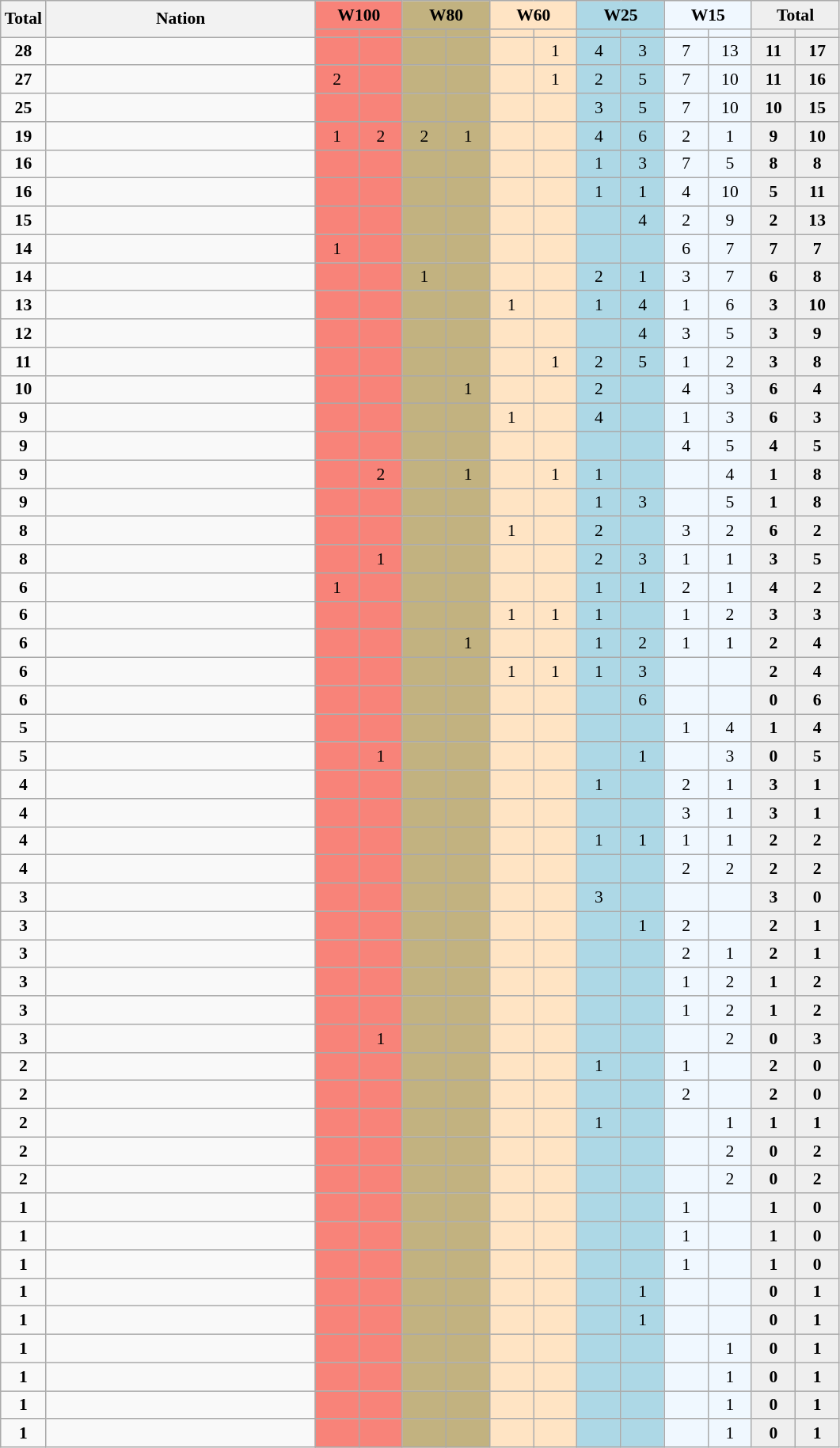<table class="sortable wikitable" style=font-size:90%>
<tr>
<th style="width:30px;" rowspan="2">Total</th>
<th style="width:220px;" rowspan="2">Nation</th>
<th style="background-color:#f88379;" colspan="2">W100</th>
<th style="background-color:#C2B280;" colspan="2">W80</th>
<th style="background-color:#FFE4C4;" colspan="2">W60</th>
<th style="background-color:lightblue;" colspan="2">W25</th>
<th style="background-color:#f0f8ff;" colspan="2">W15</th>
<th style="background-color:#efefef;" colspan="2">Total</th>
</tr>
<tr>
<th style="width:30px; background-color:#f88379;"></th>
<th style="width:30px; background-color:#f88379;"></th>
<th style="width:30px; background-color:#C2B280;"></th>
<th style="width:30px; background-color:#C2B280;"></th>
<th style="width:30px; background-color:#FFE4C4;"></th>
<th style="width:30px; background-color:#FFE4C4;"></th>
<th style="width:30px; background-color:lightblue;"></th>
<th style="width:30px; background-color:lightblue;"></th>
<th style="width:30px; background-color:#f0f8ff;"></th>
<th style="width:30px; background-color:#f0f8ff;"></th>
<th style="width:30px; background-color:#efefef;"></th>
<th style="width:30px; background-color:#efefef;"></th>
</tr>
<tr align=center>
<td rowspan="1"><strong>28</strong></td>
<td align=left></td>
<td bgcolor=#f88379></td>
<td bgcolor=#f88379></td>
<td bgcolor=#C2B280></td>
<td bgcolor=#C2B280></td>
<td bgcolor=#FFE4C4></td>
<td bgcolor=#FFE4C4>1</td>
<td bgcolor=lightblue>4</td>
<td bgcolor=lightblue>3</td>
<td bgcolor=#f0f8ff>7</td>
<td bgcolor=#f0f8ff>13</td>
<td bgcolor=#efefef><strong>11</strong></td>
<td bgcolor=#efefef><strong>17</strong></td>
</tr>
<tr align=center>
<td rowspan="1"><strong>27</strong></td>
<td align=left></td>
<td bgcolor=#f88379>2</td>
<td bgcolor=#f88379></td>
<td bgcolor=#C2B280></td>
<td bgcolor=#C2B280></td>
<td bgcolor=#FFE4C4></td>
<td bgcolor=#FFE4C4>1</td>
<td bgcolor=lightblue>2</td>
<td bgcolor=lightblue>5</td>
<td bgcolor=#f0f8ff>7</td>
<td bgcolor=#f0f8ff>10</td>
<td bgcolor=#efefef><strong>11</strong></td>
<td bgcolor=#efefef><strong>16</strong></td>
</tr>
<tr align=center>
<td rowspan="1"><strong>25</strong></td>
<td align=left></td>
<td bgcolor=#f88379></td>
<td bgcolor=#f88379></td>
<td bgcolor=#C2B280></td>
<td bgcolor=#C2B280></td>
<td bgcolor=#FFE4C4></td>
<td bgcolor=#FFE4C4></td>
<td bgcolor=lightblue>3</td>
<td bgcolor=lightblue>5</td>
<td bgcolor=#f0f8ff>7</td>
<td bgcolor=#f0f8ff>10</td>
<td bgcolor=#efefef><strong>10</strong></td>
<td bgcolor=#efefef><strong>15</strong></td>
</tr>
<tr align=center>
<td rowspan="1"><strong>19</strong></td>
<td align=left></td>
<td bgcolor=#f88379>1</td>
<td bgcolor=#f88379>2</td>
<td bgcolor=#C2B280>2</td>
<td bgcolor=#C2B280>1</td>
<td bgcolor=#FFE4C4></td>
<td bgcolor=#FFE4C4></td>
<td bgcolor=lightblue>4</td>
<td bgcolor=lightblue>6</td>
<td bgcolor=#f0f8ff>2</td>
<td bgcolor=#f0f8ff>1</td>
<td bgcolor=#efefef><strong>9</strong></td>
<td bgcolor=#efefef><strong>10</strong></td>
</tr>
<tr align=center>
<td rowspan="1"><strong>16</strong></td>
<td align=left></td>
<td bgcolor=#f88379></td>
<td bgcolor=#f88379></td>
<td bgcolor=#C2B280></td>
<td bgcolor=#C2B280></td>
<td bgcolor=#FFE4C4></td>
<td bgcolor=#FFE4C4></td>
<td bgcolor=lightblue>1</td>
<td bgcolor=lightblue>3</td>
<td bgcolor=#f0f8ff>7</td>
<td bgcolor=#f0f8ff>5</td>
<td bgcolor=#efefef><strong>8</strong></td>
<td bgcolor=#efefef><strong>8</strong></td>
</tr>
<tr align=center>
<td rowspan="1"><strong>16</strong></td>
<td align=left></td>
<td bgcolor=#f88379></td>
<td bgcolor=#f88379></td>
<td bgcolor=#C2B280></td>
<td bgcolor=#C2B280></td>
<td bgcolor=#FFE4C4></td>
<td bgcolor=#FFE4C4></td>
<td bgcolor=lightblue>1</td>
<td bgcolor=lightblue>1</td>
<td bgcolor=#f0f8ff>4</td>
<td bgcolor=#f0f8ff>10</td>
<td bgcolor=#efefef><strong>5</strong></td>
<td bgcolor=#efefef><strong>11</strong></td>
</tr>
<tr align=center>
<td rowspan="1"><strong>15</strong></td>
<td align=left></td>
<td bgcolor=#f88379></td>
<td bgcolor=#f88379></td>
<td bgcolor=#C2B280></td>
<td bgcolor=#C2B280></td>
<td bgcolor=#FFE4C4></td>
<td bgcolor=#FFE4C4></td>
<td bgcolor=lightblue></td>
<td bgcolor=lightblue>4</td>
<td bgcolor=#f0f8ff>2</td>
<td bgcolor=#f0f8ff>9</td>
<td bgcolor=#efefef><strong>2</strong></td>
<td bgcolor=#efefef><strong>13</strong></td>
</tr>
<tr align=center>
<td rowspan="1"><strong>14</strong></td>
<td align=left></td>
<td bgcolor=#f88379>1</td>
<td bgcolor=#f88379></td>
<td bgcolor=#C2B280></td>
<td bgcolor=#C2B280></td>
<td bgcolor=#FFE4C4></td>
<td bgcolor=#FFE4C4></td>
<td bgcolor=lightblue></td>
<td bgcolor=lightblue></td>
<td bgcolor=#f0f8ff>6</td>
<td bgcolor=#f0f8ff>7</td>
<td bgcolor=#efefef><strong>7</strong></td>
<td bgcolor=#efefef><strong>7</strong></td>
</tr>
<tr align=center>
<td rowspan="1"><strong>14</strong></td>
<td align=left></td>
<td bgcolor=#f88379></td>
<td bgcolor=#f88379></td>
<td bgcolor=#C2B280>1</td>
<td bgcolor=#C2B280></td>
<td bgcolor=#FFE4C4></td>
<td bgcolor=#FFE4C4></td>
<td bgcolor=lightblue>2</td>
<td bgcolor=lightblue>1</td>
<td bgcolor=#f0f8ff>3</td>
<td bgcolor=#f0f8ff>7</td>
<td bgcolor=#efefef><strong>6</strong></td>
<td bgcolor=#efefef><strong>8</strong></td>
</tr>
<tr align=center>
<td rowspan="1"><strong>13</strong></td>
<td align=left></td>
<td bgcolor=#f88379></td>
<td bgcolor=#f88379></td>
<td bgcolor=#C2B280></td>
<td bgcolor=#C2B280></td>
<td bgcolor=#FFE4C4>1</td>
<td bgcolor=#FFE4C4></td>
<td bgcolor=lightblue>1</td>
<td bgcolor=lightblue>4</td>
<td bgcolor=#f0f8ff>1</td>
<td bgcolor=#f0f8ff>6</td>
<td bgcolor=#efefef><strong>3</strong></td>
<td bgcolor=#efefef><strong>10</strong></td>
</tr>
<tr align=center>
<td rowspan="1"><strong>12</strong></td>
<td align=left></td>
<td bgcolor=#f88379></td>
<td bgcolor=#f88379></td>
<td bgcolor=#C2B280></td>
<td bgcolor=#C2B280></td>
<td bgcolor=#FFE4C4></td>
<td bgcolor=#FFE4C4></td>
<td bgcolor=lightblue></td>
<td bgcolor=lightblue>4</td>
<td bgcolor=#f0f8ff>3</td>
<td bgcolor=#f0f8ff>5</td>
<td bgcolor=#efefef><strong>3</strong></td>
<td bgcolor=#efefef><strong>9</strong></td>
</tr>
<tr align=center>
<td rowspan="1"><strong>11</strong></td>
<td align=left></td>
<td bgcolor=#f88379></td>
<td bgcolor=#f88379></td>
<td bgcolor=#C2B280></td>
<td bgcolor=#C2B280></td>
<td bgcolor=#FFE4C4></td>
<td bgcolor=#FFE4C4>1</td>
<td bgcolor=lightblue>2</td>
<td bgcolor=lightblue>5</td>
<td bgcolor=#f0f8ff>1</td>
<td bgcolor=#f0f8ff>2</td>
<td bgcolor=#efefef><strong>3</strong></td>
<td bgcolor=#efefef><strong>8</strong></td>
</tr>
<tr align=center>
<td rowspan="1"><strong>10</strong></td>
<td align=left></td>
<td bgcolor=#f88379></td>
<td bgcolor=#f88379></td>
<td bgcolor=#C2B280></td>
<td bgcolor=#C2B280>1</td>
<td bgcolor=#FFE4C4></td>
<td bgcolor=#FFE4C4></td>
<td bgcolor=lightblue>2</td>
<td bgcolor=lightblue></td>
<td bgcolor=#f0f8ff>4</td>
<td bgcolor=#f0f8ff>3</td>
<td bgcolor=#efefef><strong>6</strong></td>
<td bgcolor=#efefef><strong>4</strong></td>
</tr>
<tr align=center>
<td rowspan="1"><strong>9</strong></td>
<td align=left></td>
<td bgcolor=#f88379></td>
<td bgcolor=#f88379></td>
<td bgcolor=#C2B280></td>
<td bgcolor=#C2B280></td>
<td bgcolor=#FFE4C4>1</td>
<td bgcolor=#FFE4C4></td>
<td bgcolor=lightblue>4</td>
<td bgcolor=lightblue></td>
<td bgcolor=#f0f8ff>1</td>
<td bgcolor=#f0f8ff>3</td>
<td bgcolor=#efefef><strong>6</strong></td>
<td bgcolor=#efefef><strong>3</strong></td>
</tr>
<tr align=center>
<td rowspan="1"><strong>9</strong></td>
<td align=left></td>
<td bgcolor=#f88379></td>
<td bgcolor=#f88379></td>
<td bgcolor=#C2B280></td>
<td bgcolor=#C2B280></td>
<td bgcolor=#FFE4C4></td>
<td bgcolor=#FFE4C4></td>
<td bgcolor=lightblue></td>
<td bgcolor=lightblue></td>
<td bgcolor=#f0f8ff>4</td>
<td bgcolor=#f0f8ff>5</td>
<td bgcolor=#efefef><strong>4</strong></td>
<td bgcolor=#efefef><strong>5</strong></td>
</tr>
<tr align=center>
<td rowspan="1"><strong>9</strong></td>
<td align=left></td>
<td bgcolor=#f88379></td>
<td bgcolor=#f88379>2</td>
<td bgcolor=#C2B280></td>
<td bgcolor=#C2B280>1</td>
<td bgcolor=#FFE4C4></td>
<td bgcolor=#FFE4C4>1</td>
<td bgcolor=lightblue>1</td>
<td bgcolor=lightblue></td>
<td bgcolor=#f0f8ff></td>
<td bgcolor=#f0f8ff>4</td>
<td bgcolor=#efefef><strong>1</strong></td>
<td bgcolor=#efefef><strong>8</strong></td>
</tr>
<tr align=center>
<td rowspan="1"><strong>9</strong></td>
<td align=left></td>
<td bgcolor=#f88379></td>
<td bgcolor=#f88379></td>
<td bgcolor=#C2B280></td>
<td bgcolor=#C2B280></td>
<td bgcolor=#FFE4C4></td>
<td bgcolor=#FFE4C4></td>
<td bgcolor=lightblue>1</td>
<td bgcolor=lightblue>3</td>
<td bgcolor=#f0f8ff></td>
<td bgcolor=#f0f8ff>5</td>
<td bgcolor=#efefef><strong>1</strong></td>
<td bgcolor=#efefef><strong>8</strong></td>
</tr>
<tr align=center>
<td rowspan="1"><strong>8</strong></td>
<td align=left></td>
<td bgcolor=#f88379></td>
<td bgcolor=#f88379></td>
<td bgcolor=#C2B280></td>
<td bgcolor=#C2B280></td>
<td bgcolor=#FFE4C4>1</td>
<td bgcolor=#FFE4C4></td>
<td bgcolor=lightblue>2</td>
<td bgcolor=lightblue></td>
<td bgcolor=#f0f8ff>3</td>
<td bgcolor=#f0f8ff>2</td>
<td bgcolor=#efefef><strong>6</strong></td>
<td bgcolor=#efefef><strong>2</strong></td>
</tr>
<tr align=center>
<td rowspan="1"><strong>8</strong></td>
<td align=left></td>
<td bgcolor=#f88379></td>
<td bgcolor=#f88379>1</td>
<td bgcolor=#C2B280></td>
<td bgcolor=#C2B280></td>
<td bgcolor=#FFE4C4></td>
<td bgcolor=#FFE4C4></td>
<td bgcolor=lightblue>2</td>
<td bgcolor=lightblue>3</td>
<td bgcolor=#f0f8ff>1</td>
<td bgcolor=#f0f8ff>1</td>
<td bgcolor=#efefef><strong>3</strong></td>
<td bgcolor=#efefef><strong>5</strong></td>
</tr>
<tr align=center>
<td rowspan="1"><strong>6</strong></td>
<td align=left></td>
<td bgcolor=#f88379>1</td>
<td bgcolor=#f88379></td>
<td bgcolor=#C2B280></td>
<td bgcolor=#C2B280></td>
<td bgcolor=#FFE4C4></td>
<td bgcolor=#FFE4C4></td>
<td bgcolor=lightblue>1</td>
<td bgcolor=lightblue>1</td>
<td bgcolor=#f0f8ff>2</td>
<td bgcolor=#f0f8ff>1</td>
<td bgcolor=#efefef><strong>4</strong></td>
<td bgcolor=#efefef><strong>2</strong></td>
</tr>
<tr align=center>
<td rowspan="1"><strong>6</strong></td>
<td align=left></td>
<td bgcolor=#f88379></td>
<td bgcolor=#f88379></td>
<td bgcolor=#C2B280></td>
<td bgcolor=#C2B280></td>
<td bgcolor=#FFE4C4>1</td>
<td bgcolor=#FFE4C4>1</td>
<td bgcolor=lightblue>1</td>
<td bgcolor=lightblue></td>
<td bgcolor=#f0f8ff>1</td>
<td bgcolor=#f0f8ff>2</td>
<td bgcolor=#efefef><strong>3</strong></td>
<td bgcolor=#efefef><strong>3</strong></td>
</tr>
<tr align=center>
<td rowspan="1"><strong>6</strong></td>
<td align=left></td>
<td bgcolor=#f88379></td>
<td bgcolor=#f88379></td>
<td bgcolor=#C2B280></td>
<td bgcolor=#C2B280>1</td>
<td bgcolor=#FFE4C4></td>
<td bgcolor=#FFE4C4></td>
<td bgcolor=lightblue>1</td>
<td bgcolor=lightblue>2</td>
<td bgcolor=#f0f8ff>1</td>
<td bgcolor=#f0f8ff>1</td>
<td bgcolor=#efefef><strong>2</strong></td>
<td bgcolor=#efefef><strong>4</strong></td>
</tr>
<tr align=center>
<td rowspan="1"><strong>6</strong></td>
<td align=left></td>
<td bgcolor=#f88379></td>
<td bgcolor=#f88379></td>
<td bgcolor=#C2B280></td>
<td bgcolor=#C2B280></td>
<td bgcolor=#FFE4C4>1</td>
<td bgcolor=#FFE4C4>1</td>
<td bgcolor=lightblue>1</td>
<td bgcolor=lightblue>3</td>
<td bgcolor=#f0f8ff></td>
<td bgcolor=#f0f8ff></td>
<td bgcolor=#efefef><strong>2</strong></td>
<td bgcolor=#efefef><strong>4</strong></td>
</tr>
<tr align=center>
<td rowspan="1"><strong>6</strong></td>
<td align=left></td>
<td bgcolor=#f88379></td>
<td bgcolor=#f88379></td>
<td bgcolor=#C2B280></td>
<td bgcolor=#C2B280></td>
<td bgcolor=#FFE4C4></td>
<td bgcolor=#FFE4C4></td>
<td bgcolor=lightblue></td>
<td bgcolor=lightblue>6</td>
<td bgcolor=#f0f8ff></td>
<td bgcolor=#f0f8ff></td>
<td bgcolor=#efefef><strong>0</strong></td>
<td bgcolor=#efefef><strong>6</strong></td>
</tr>
<tr align=center>
<td rowspan="1"><strong>5</strong></td>
<td align=left></td>
<td bgcolor=#f88379></td>
<td bgcolor=#f88379></td>
<td bgcolor=#C2B280></td>
<td bgcolor=#C2B280></td>
<td bgcolor=#FFE4C4></td>
<td bgcolor=#FFE4C4></td>
<td bgcolor=lightblue></td>
<td bgcolor=lightblue></td>
<td bgcolor=#f0f8ff>1</td>
<td bgcolor=#f0f8ff>4</td>
<td bgcolor=#efefef><strong>1</strong></td>
<td bgcolor=#efefef><strong>4</strong></td>
</tr>
<tr align=center>
<td rowspan="1"><strong>5</strong></td>
<td align=left></td>
<td bgcolor=#f88379></td>
<td bgcolor=#f88379>1</td>
<td bgcolor=#C2B280></td>
<td bgcolor=#C2B280></td>
<td bgcolor=#FFE4C4></td>
<td bgcolor=#FFE4C4></td>
<td bgcolor=lightblue></td>
<td bgcolor=lightblue>1</td>
<td bgcolor=#f0f8ff></td>
<td bgcolor=#f0f8ff>3</td>
<td bgcolor=#efefef><strong>0</strong></td>
<td bgcolor=#efefef><strong>5</strong></td>
</tr>
<tr align=center>
<td rowspan="1"><strong>4</strong></td>
<td align=left></td>
<td bgcolor=#f88379></td>
<td bgcolor=#f88379></td>
<td bgcolor=#C2B280></td>
<td bgcolor=#C2B280></td>
<td bgcolor=#FFE4C4></td>
<td bgcolor=#FFE4C4></td>
<td bgcolor=lightblue>1</td>
<td bgcolor=lightblue></td>
<td bgcolor=#f0f8ff>2</td>
<td bgcolor=#f0f8ff>1</td>
<td bgcolor=#efefef><strong>3</strong></td>
<td bgcolor=#efefef><strong>1</strong></td>
</tr>
<tr align=center>
<td rowspan="1"><strong>4</strong></td>
<td align=left></td>
<td bgcolor=#f88379></td>
<td bgcolor=#f88379></td>
<td bgcolor=#C2B280></td>
<td bgcolor=#C2B280></td>
<td bgcolor=#FFE4C4></td>
<td bgcolor=#FFE4C4></td>
<td bgcolor=lightblue></td>
<td bgcolor=lightblue></td>
<td bgcolor=#f0f8ff>3</td>
<td bgcolor=#f0f8ff>1</td>
<td bgcolor=#efefef><strong>3</strong></td>
<td bgcolor=#efefef><strong>1</strong></td>
</tr>
<tr align=center>
<td rowspan="1"><strong>4</strong></td>
<td align=left></td>
<td bgcolor=#f88379></td>
<td bgcolor=#f88379></td>
<td bgcolor=#C2B280></td>
<td bgcolor=#C2B280></td>
<td bgcolor=#FFE4C4></td>
<td bgcolor=#FFE4C4></td>
<td bgcolor=lightblue>1</td>
<td bgcolor=lightblue>1</td>
<td bgcolor=#f0f8ff>1</td>
<td bgcolor=#f0f8ff>1</td>
<td bgcolor=#efefef><strong>2</strong></td>
<td bgcolor=#efefef><strong>2</strong></td>
</tr>
<tr align=center>
<td rowspan="1"><strong>4</strong></td>
<td align=left></td>
<td bgcolor=#f88379></td>
<td bgcolor=#f88379></td>
<td bgcolor=#C2B280></td>
<td bgcolor=#C2B280></td>
<td bgcolor=#FFE4C4></td>
<td bgcolor=#FFE4C4></td>
<td bgcolor=lightblue></td>
<td bgcolor=lightblue></td>
<td bgcolor=#f0f8ff>2</td>
<td bgcolor=#f0f8ff>2</td>
<td bgcolor=#efefef><strong>2</strong></td>
<td bgcolor=#efefef><strong>2</strong></td>
</tr>
<tr align=center>
<td rowspan="1"><strong>3</strong></td>
<td align=left></td>
<td bgcolor=#f88379></td>
<td bgcolor=#f88379></td>
<td bgcolor=#C2B280></td>
<td bgcolor=#C2B280></td>
<td bgcolor=#FFE4C4></td>
<td bgcolor=#FFE4C4></td>
<td bgcolor=lightblue>3</td>
<td bgcolor=lightblue></td>
<td bgcolor=#f0f8ff></td>
<td bgcolor=#f0f8ff></td>
<td bgcolor=#efefef><strong>3</strong></td>
<td bgcolor=#efefef><strong>0</strong></td>
</tr>
<tr align=center>
<td rowspan="1"><strong>3</strong></td>
<td align=left></td>
<td bgcolor=#f88379></td>
<td bgcolor=#f88379></td>
<td bgcolor=#C2B280></td>
<td bgcolor=#C2B280></td>
<td bgcolor=#FFE4C4></td>
<td bgcolor=#FFE4C4></td>
<td bgcolor=lightblue></td>
<td bgcolor=lightblue>1</td>
<td bgcolor=#f0f8ff>2</td>
<td bgcolor=#f0f8ff></td>
<td bgcolor=#efefef><strong>2</strong></td>
<td bgcolor=#efefef><strong>1</strong></td>
</tr>
<tr align=center>
<td rowspan="1"><strong>3</strong></td>
<td align=left></td>
<td bgcolor=#f88379></td>
<td bgcolor=#f88379></td>
<td bgcolor=#C2B280></td>
<td bgcolor=#C2B280></td>
<td bgcolor=#FFE4C4></td>
<td bgcolor=#FFE4C4></td>
<td bgcolor=lightblue></td>
<td bgcolor=lightblue></td>
<td bgcolor=#f0f8ff>2</td>
<td bgcolor=#f0f8ff>1</td>
<td bgcolor=#efefef><strong>2</strong></td>
<td bgcolor=#efefef><strong>1</strong></td>
</tr>
<tr align=center>
<td rowspan="1"><strong>3</strong></td>
<td align=left></td>
<td bgcolor=#f88379></td>
<td bgcolor=#f88379></td>
<td bgcolor=#C2B280></td>
<td bgcolor=#C2B280></td>
<td bgcolor=#FFE4C4></td>
<td bgcolor=#FFE4C4></td>
<td bgcolor=lightblue></td>
<td bgcolor=lightblue></td>
<td bgcolor=#f0f8ff>1</td>
<td bgcolor=#f0f8ff>2</td>
<td bgcolor=#efefef><strong>1</strong></td>
<td bgcolor=#efefef><strong>2</strong></td>
</tr>
<tr align=center>
<td rowspan="1"><strong>3</strong></td>
<td align=left></td>
<td bgcolor=#f88379></td>
<td bgcolor=#f88379></td>
<td bgcolor=#C2B280></td>
<td bgcolor=#C2B280></td>
<td bgcolor=#FFE4C4></td>
<td bgcolor=#FFE4C4></td>
<td bgcolor=lightblue></td>
<td bgcolor=lightblue></td>
<td bgcolor=#f0f8ff>1</td>
<td bgcolor=#f0f8ff>2</td>
<td bgcolor=#efefef><strong>1</strong></td>
<td bgcolor=#efefef><strong>2</strong></td>
</tr>
<tr align=center>
<td rowspan="1"><strong>3</strong></td>
<td align=left></td>
<td bgcolor=#f88379></td>
<td bgcolor=#f88379>1</td>
<td bgcolor=#C2B280></td>
<td bgcolor=#C2B280></td>
<td bgcolor=#FFE4C4></td>
<td bgcolor=#FFE4C4></td>
<td bgcolor=lightblue></td>
<td bgcolor=lightblue></td>
<td bgcolor=#f0f8ff></td>
<td bgcolor=#f0f8ff>2</td>
<td bgcolor=#efefef><strong>0</strong></td>
<td bgcolor=#efefef><strong>3</strong></td>
</tr>
<tr align=center>
<td rowspan="1"><strong>2</strong></td>
<td align=left></td>
<td bgcolor=#f88379></td>
<td bgcolor=#f88379></td>
<td bgcolor=#C2B280></td>
<td bgcolor=#C2B280></td>
<td bgcolor=#FFE4C4></td>
<td bgcolor=#FFE4C4></td>
<td bgcolor=lightblue>1</td>
<td bgcolor=lightblue></td>
<td bgcolor=#f0f8ff>1</td>
<td bgcolor=#f0f8ff></td>
<td bgcolor=#efefef><strong>2</strong></td>
<td bgcolor=#efefef><strong>0</strong></td>
</tr>
<tr align=center>
<td rowspan="1"><strong>2</strong></td>
<td align=left></td>
<td bgcolor=#f88379></td>
<td bgcolor=#f88379></td>
<td bgcolor=#C2B280></td>
<td bgcolor=#C2B280></td>
<td bgcolor=#FFE4C4></td>
<td bgcolor=#FFE4C4></td>
<td bgcolor=lightblue></td>
<td bgcolor=lightblue></td>
<td bgcolor=#f0f8ff>2</td>
<td bgcolor=#f0f8ff></td>
<td bgcolor=#efefef><strong>2</strong></td>
<td bgcolor=#efefef><strong>0</strong></td>
</tr>
<tr align=center>
<td rowspan="1"><strong>2</strong></td>
<td align=left></td>
<td bgcolor=#f88379></td>
<td bgcolor=#f88379></td>
<td bgcolor=#C2B280></td>
<td bgcolor=#C2B280></td>
<td bgcolor=#FFE4C4></td>
<td bgcolor=#FFE4C4></td>
<td bgcolor=lightblue>1</td>
<td bgcolor=lightblue></td>
<td bgcolor=#f0f8ff></td>
<td bgcolor=#f0f8ff>1</td>
<td bgcolor=#efefef><strong>1</strong></td>
<td bgcolor=#efefef><strong>1</strong></td>
</tr>
<tr align=center>
<td rowspan="1"><strong>2</strong></td>
<td align=left></td>
<td bgcolor=#f88379></td>
<td bgcolor=#f88379></td>
<td bgcolor=#C2B280></td>
<td bgcolor=#C2B280></td>
<td bgcolor=#FFE4C4></td>
<td bgcolor=#FFE4C4></td>
<td bgcolor=lightblue></td>
<td bgcolor=lightblue></td>
<td bgcolor=#f0f8ff></td>
<td bgcolor=#f0f8ff>2</td>
<td bgcolor=#efefef><strong>0</strong></td>
<td bgcolor=#efefef><strong>2</strong></td>
</tr>
<tr align=center>
<td rowspan="1"><strong>2</strong></td>
<td align=left></td>
<td bgcolor=#f88379></td>
<td bgcolor=#f88379></td>
<td bgcolor=#C2B280></td>
<td bgcolor=#C2B280></td>
<td bgcolor=#FFE4C4></td>
<td bgcolor=#FFE4C4></td>
<td bgcolor=lightblue></td>
<td bgcolor=lightblue></td>
<td bgcolor=#f0f8ff></td>
<td bgcolor=#f0f8ff>2</td>
<td bgcolor=#efefef><strong>0</strong></td>
<td bgcolor=#efefef><strong>2</strong></td>
</tr>
<tr align=center>
<td rowspan="1"><strong>1</strong></td>
<td align=left></td>
<td bgcolor=#f88379></td>
<td bgcolor=#f88379></td>
<td bgcolor=#C2B280></td>
<td bgcolor=#C2B280></td>
<td bgcolor=#FFE4C4></td>
<td bgcolor=#FFE4C4></td>
<td bgcolor=lightblue></td>
<td bgcolor=lightblue></td>
<td bgcolor=#f0f8ff>1</td>
<td bgcolor=#f0f8ff></td>
<td bgcolor=#efefef><strong>1</strong></td>
<td bgcolor=#efefef><strong>0</strong></td>
</tr>
<tr align=center>
<td rowspan="1"><strong>1</strong></td>
<td align=left></td>
<td bgcolor=#f88379></td>
<td bgcolor=#f88379></td>
<td bgcolor=#C2B280></td>
<td bgcolor=#C2B280></td>
<td bgcolor=#FFE4C4></td>
<td bgcolor=#FFE4C4></td>
<td bgcolor=lightblue></td>
<td bgcolor=lightblue></td>
<td bgcolor=#f0f8ff>1</td>
<td bgcolor=#f0f8ff></td>
<td bgcolor=#efefef><strong>1</strong></td>
<td bgcolor=#efefef><strong>0</strong></td>
</tr>
<tr align=center>
<td rowspan="1"><strong>1</strong></td>
<td align=left></td>
<td bgcolor=#f88379></td>
<td bgcolor=#f88379></td>
<td bgcolor=#C2B280></td>
<td bgcolor=#C2B280></td>
<td bgcolor=#FFE4C4></td>
<td bgcolor=#FFE4C4></td>
<td bgcolor=lightblue></td>
<td bgcolor=lightblue></td>
<td bgcolor=#f0f8ff>1</td>
<td bgcolor=#f0f8ff></td>
<td bgcolor=#efefef><strong>1</strong></td>
<td bgcolor=#efefef><strong>0</strong></td>
</tr>
<tr align=center>
<td rowspan="1"><strong>1</strong></td>
<td align=left></td>
<td bgcolor=#f88379></td>
<td bgcolor=#f88379></td>
<td bgcolor=#C2B280></td>
<td bgcolor=#C2B280></td>
<td bgcolor=#FFE4C4></td>
<td bgcolor=#FFE4C4></td>
<td bgcolor=lightblue></td>
<td bgcolor=lightblue>1</td>
<td bgcolor=#f0f8ff></td>
<td bgcolor=#f0f8ff></td>
<td bgcolor=#efefef><strong>0</strong></td>
<td bgcolor=#efefef><strong>1</strong></td>
</tr>
<tr align=center>
<td rowspan="1"><strong>1</strong></td>
<td align=left></td>
<td bgcolor=#f88379></td>
<td bgcolor=#f88379></td>
<td bgcolor=#C2B280></td>
<td bgcolor=#C2B280></td>
<td bgcolor=#FFE4C4></td>
<td bgcolor=#FFE4C4></td>
<td bgcolor=lightblue></td>
<td bgcolor=lightblue>1</td>
<td bgcolor=#f0f8ff></td>
<td bgcolor=#f0f8ff></td>
<td bgcolor=#efefef><strong>0</strong></td>
<td bgcolor=#efefef><strong>1</strong></td>
</tr>
<tr align=center>
<td rowspan="1"><strong>1</strong></td>
<td align=left></td>
<td bgcolor=#f88379></td>
<td bgcolor=#f88379></td>
<td bgcolor=#C2B280></td>
<td bgcolor=#C2B280></td>
<td bgcolor=#FFE4C4></td>
<td bgcolor=#FFE4C4></td>
<td bgcolor=lightblue></td>
<td bgcolor=lightblue></td>
<td bgcolor=#f0f8ff></td>
<td bgcolor=#f0f8ff>1</td>
<td bgcolor=#efefef><strong>0</strong></td>
<td bgcolor=#efefef><strong>1</strong></td>
</tr>
<tr align=center>
<td rowspan="1"><strong>1</strong></td>
<td align=left></td>
<td bgcolor=#f88379></td>
<td bgcolor=#f88379></td>
<td bgcolor=#C2B280></td>
<td bgcolor=#C2B280></td>
<td bgcolor=#FFE4C4></td>
<td bgcolor=#FFE4C4></td>
<td bgcolor=lightblue></td>
<td bgcolor=lightblue></td>
<td bgcolor=#f0f8ff></td>
<td bgcolor=#f0f8ff>1</td>
<td bgcolor=#efefef><strong>0</strong></td>
<td bgcolor=#efefef><strong>1</strong></td>
</tr>
<tr align=center>
<td rowspan="1"><strong>1</strong></td>
<td align=left></td>
<td bgcolor=#f88379></td>
<td bgcolor=#f88379></td>
<td bgcolor=#C2B280></td>
<td bgcolor=#C2B280></td>
<td bgcolor=#FFE4C4></td>
<td bgcolor=#FFE4C4></td>
<td bgcolor=lightblue></td>
<td bgcolor=lightblue></td>
<td bgcolor=#f0f8ff></td>
<td bgcolor=#f0f8ff>1</td>
<td bgcolor=#efefef><strong>0</strong></td>
<td bgcolor=#efefef><strong>1</strong></td>
</tr>
<tr align=center>
<td rowspan="1"><strong>1</strong></td>
<td align=left></td>
<td bgcolor=#f88379></td>
<td bgcolor=#f88379></td>
<td bgcolor=#C2B280></td>
<td bgcolor=#C2B280></td>
<td bgcolor=#FFE4C4></td>
<td bgcolor=#FFE4C4></td>
<td bgcolor=lightblue></td>
<td bgcolor=lightblue></td>
<td bgcolor=#f0f8ff></td>
<td bgcolor=#f0f8ff>1</td>
<td bgcolor=#efefef><strong>0</strong></td>
<td bgcolor=#efefef><strong>1</strong></td>
</tr>
</table>
